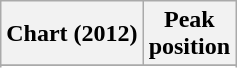<table class="wikitable plainrowheaders">
<tr>
<th scope="col">Chart (2012)</th>
<th scope="col">Peak<br>position</th>
</tr>
<tr>
</tr>
<tr>
</tr>
<tr>
</tr>
<tr>
</tr>
<tr>
</tr>
<tr>
</tr>
</table>
